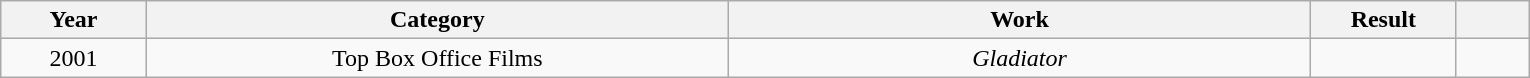<table class="wikitable">
<tr>
<th style="width:5%;">Year</th>
<th style="width:20%;">Category</th>
<th style="width:20%;">Work</th>
<th style="width:5%;">Result</th>
<th style="width:2.5%;"></th>
</tr>
<tr>
<td style="text-align:center;">2001</td>
<td style="text-align:center;">Top Box Office Films</td>
<td style="text-align:center;"><em>Gladiator</em></td>
<td></td>
<td style="text-align:center;"></td>
</tr>
</table>
